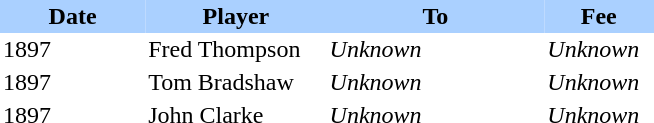<table border="0" cellspacing="0" cellpadding="2">
<tr bgcolor=AAD0FF>
<th width=20%>Date</th>
<th width=25%>Player</th>
<th width=30%>To</th>
<th width=15%>Fee</th>
</tr>
<tr>
<td>1897</td>
<td>Fred Thompson</td>
<td><em>Unknown</em></td>
<td><em>Unknown</em></td>
</tr>
<tr>
<td>1897</td>
<td>Tom Bradshaw</td>
<td><em>Unknown</em></td>
<td><em>Unknown</em></td>
</tr>
<tr>
<td>1897</td>
<td>John Clarke</td>
<td><em>Unknown</em></td>
<td><em>Unknown</em></td>
</tr>
</table>
